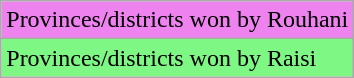<table class="wikitable">
<tr style="background:violet;">
<td>Provinces/districts won by Rouhani</td>
</tr>
<tr style="background:#7EF784;">
<td>Provinces/districts won by Raisi</td>
</tr>
</table>
